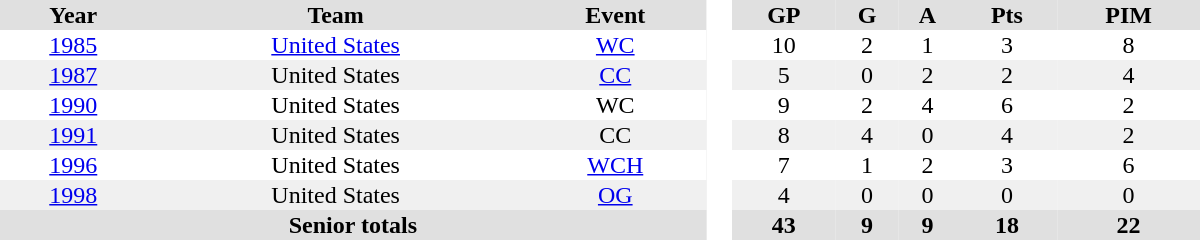<table border="0" cellpadding="1" cellspacing="0" style="text-align:center; width:50em">
<tr bgcolor="#e0e0e0">
<th>Year</th>
<th>Team</th>
<th>Event</th>
<th rowspan="99" bgcolor="#ffffff"> </th>
<th>GP</th>
<th>G</th>
<th>A</th>
<th>Pts</th>
<th>PIM</th>
</tr>
<tr>
<td><a href='#'>1985</a></td>
<td><a href='#'>United States</a></td>
<td><a href='#'>WC</a></td>
<td>10</td>
<td>2</td>
<td>1</td>
<td>3</td>
<td>8</td>
</tr>
<tr bgcolor="#f0f0f0">
<td><a href='#'>1987</a></td>
<td>United States</td>
<td><a href='#'>CC</a></td>
<td>5</td>
<td>0</td>
<td>2</td>
<td>2</td>
<td>4</td>
</tr>
<tr>
<td><a href='#'>1990</a></td>
<td>United States</td>
<td>WC</td>
<td>9</td>
<td>2</td>
<td>4</td>
<td>6</td>
<td>2</td>
</tr>
<tr bgcolor="#f0f0f0">
<td><a href='#'>1991</a></td>
<td>United States</td>
<td>CC</td>
<td>8</td>
<td>4</td>
<td>0</td>
<td>4</td>
<td>2</td>
</tr>
<tr>
<td><a href='#'>1996</a></td>
<td>United States</td>
<td><a href='#'>WCH</a></td>
<td>7</td>
<td>1</td>
<td>2</td>
<td>3</td>
<td>6</td>
</tr>
<tr bgcolor="#f0f0f0">
<td><a href='#'>1998</a></td>
<td>United States</td>
<td><a href='#'>OG</a></td>
<td>4</td>
<td>0</td>
<td>0</td>
<td>0</td>
<td>0</td>
</tr>
<tr bgcolor="#e0e0e0">
<th colspan=3>Senior totals</th>
<th>43</th>
<th>9</th>
<th>9</th>
<th>18</th>
<th>22</th>
</tr>
</table>
